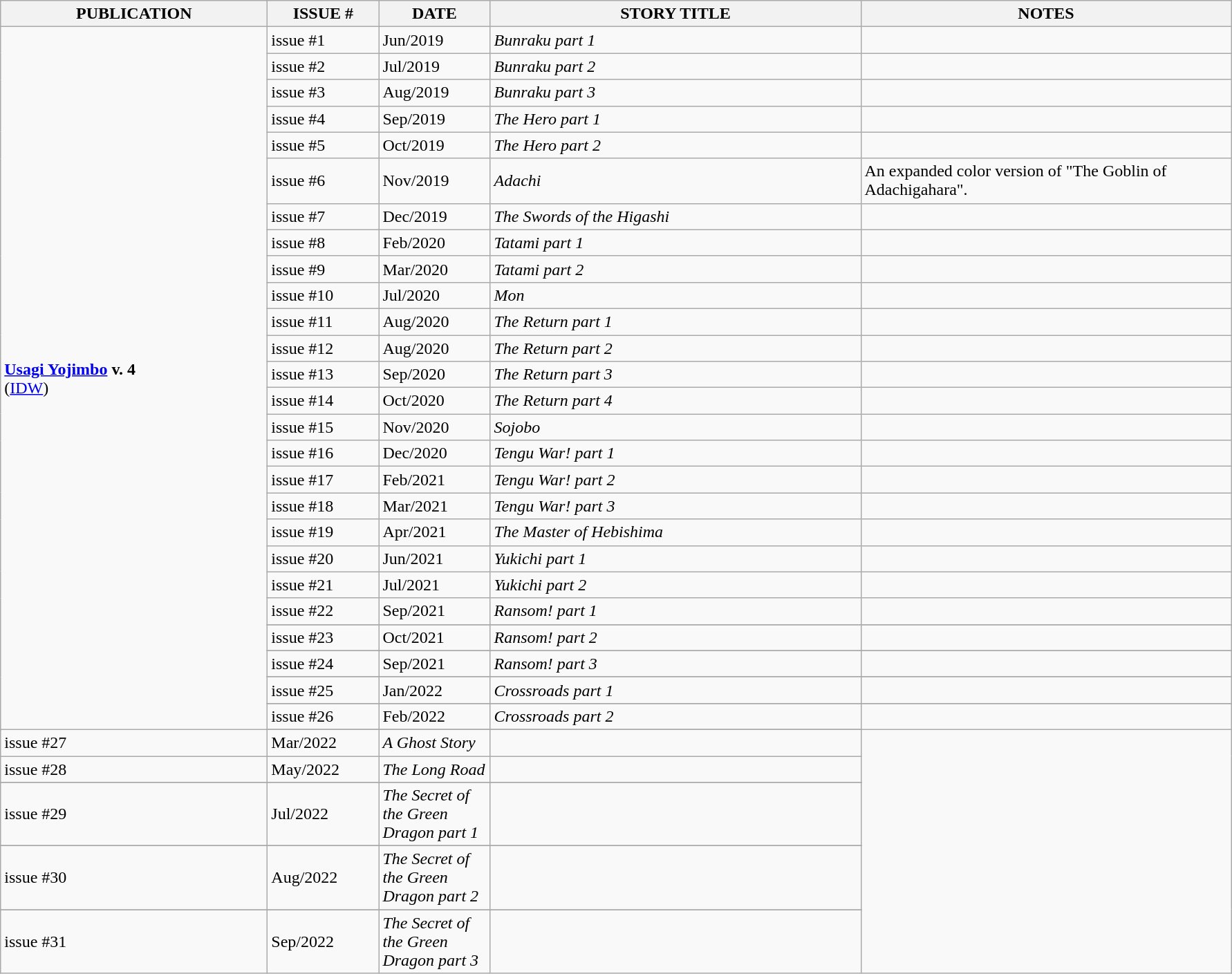<table class="wikitable">
<tr>
<th width="250"><strong>PUBLICATION</strong></th>
<th width="100"><strong>ISSUE #</strong></th>
<th width="100"><strong>DATE</strong></th>
<th width="350"><strong>STORY TITLE</strong></th>
<th width="350"><strong>NOTES</strong></th>
</tr>
<tr>
<td rowspan=31><strong><a href='#'>Usagi Yojimbo</a> v. 4</strong><br>(<a href='#'>IDW</a>)</td>
<td>issue #1</td>
<td>Jun/2019</td>
<td><em>Bunraku part 1</em></td>
<td></td>
</tr>
<tr>
<td>issue #2</td>
<td>Jul/2019</td>
<td><em>Bunraku part 2</em></td>
<td></td>
</tr>
<tr>
<td>issue #3</td>
<td>Aug/2019</td>
<td><em>Bunraku part 3</em></td>
<td></td>
</tr>
<tr>
<td>issue #4</td>
<td>Sep/2019</td>
<td><em>The Hero part 1</em></td>
<td></td>
</tr>
<tr>
<td>issue #5</td>
<td>Oct/2019</td>
<td><em>The Hero part 2</em></td>
<td></td>
</tr>
<tr>
<td>issue #6</td>
<td>Nov/2019</td>
<td><em>Adachi</em></td>
<td>An expanded color version of "The Goblin of Adachigahara".</td>
</tr>
<tr>
<td>issue #7</td>
<td>Dec/2019</td>
<td><em>The Swords of the Higashi</em></td>
<td></td>
</tr>
<tr>
<td>issue #8</td>
<td>Feb/2020</td>
<td><em>Tatami part 1</em></td>
<td></td>
</tr>
<tr>
<td>issue #9</td>
<td>Mar/2020</td>
<td><em>Tatami part 2</em></td>
<td></td>
</tr>
<tr>
<td>issue #10</td>
<td>Jul/2020</td>
<td><em>Mon</em></td>
<td></td>
</tr>
<tr>
<td>issue #11</td>
<td>Aug/2020</td>
<td><em>The Return part 1</em></td>
<td></td>
</tr>
<tr>
<td>issue #12</td>
<td>Aug/2020</td>
<td><em>The Return part 2</em></td>
<td></td>
</tr>
<tr>
<td>issue #13</td>
<td>Sep/2020</td>
<td><em>The Return part 3</em></td>
<td></td>
</tr>
<tr>
<td>issue #14</td>
<td>Oct/2020</td>
<td><em>The Return part 4</em></td>
<td></td>
</tr>
<tr>
<td>issue #15</td>
<td>Nov/2020</td>
<td><em>Sojobo</em></td>
<td></td>
</tr>
<tr>
<td>issue #16</td>
<td>Dec/2020</td>
<td><em>Tengu War! part 1</em></td>
<td></td>
</tr>
<tr>
<td>issue #17</td>
<td>Feb/2021</td>
<td><em>Tengu War! part 2</em></td>
<td></td>
</tr>
<tr>
<td>issue #18</td>
<td>Mar/2021</td>
<td><em>Tengu War! part 3</em> </td>
<td></td>
</tr>
<tr>
<td>issue #19</td>
<td>Apr/2021</td>
<td><em>The Master of Hebishima</em></td>
<td></td>
</tr>
<tr>
<td>issue #20</td>
<td>Jun/2021</td>
<td><em>Yukichi part 1</em> </td>
<td></td>
</tr>
<tr>
<td>issue #21</td>
<td>Jul/2021</td>
<td><em>Yukichi part 2</em></td>
<td></td>
</tr>
<tr>
<td>issue #22</td>
<td>Sep/2021</td>
<td><em>Ransom! part 1</em></td>
<td></td>
</tr>
<tr>
</tr>
<tr>
<td>issue #23</td>
<td>Oct/2021</td>
<td><em>Ransom! part 2</em></td>
<td></td>
</tr>
<tr>
</tr>
<tr>
<td>issue #24</td>
<td>Sep/2021</td>
<td><em>Ransom! part 3</em></td>
<td></td>
</tr>
<tr>
</tr>
<tr>
<td>issue #25</td>
<td>Jan/2022</td>
<td><em>Crossroads part 1</em></td>
<td></td>
</tr>
<tr>
</tr>
<tr>
<td>issue #26</td>
<td>Feb/2022</td>
<td><em>Crossroads part 2</em></td>
<td></td>
</tr>
<tr>
</tr>
<tr>
<td>issue #27</td>
<td>Mar/2022</td>
<td><em>A Ghost Story</em></td>
<td></td>
</tr>
<tr>
<td>issue #28</td>
<td>May/2022</td>
<td><em>The Long Road</em></td>
<td></td>
</tr>
<tr>
</tr>
<tr>
<td>issue #29</td>
<td>Jul/2022</td>
<td><em>The Secret of the Green Dragon part 1</em></td>
<td></td>
</tr>
<tr>
</tr>
<tr>
<td>issue #30</td>
<td>Aug/2022</td>
<td><em>The Secret of the Green Dragon part 2</em></td>
<td></td>
</tr>
<tr>
</tr>
<tr>
<td>issue #31</td>
<td>Sep/2022</td>
<td><em>The Secret of the Green Dragon part 3</em></td>
<td></td>
</tr>
</table>
